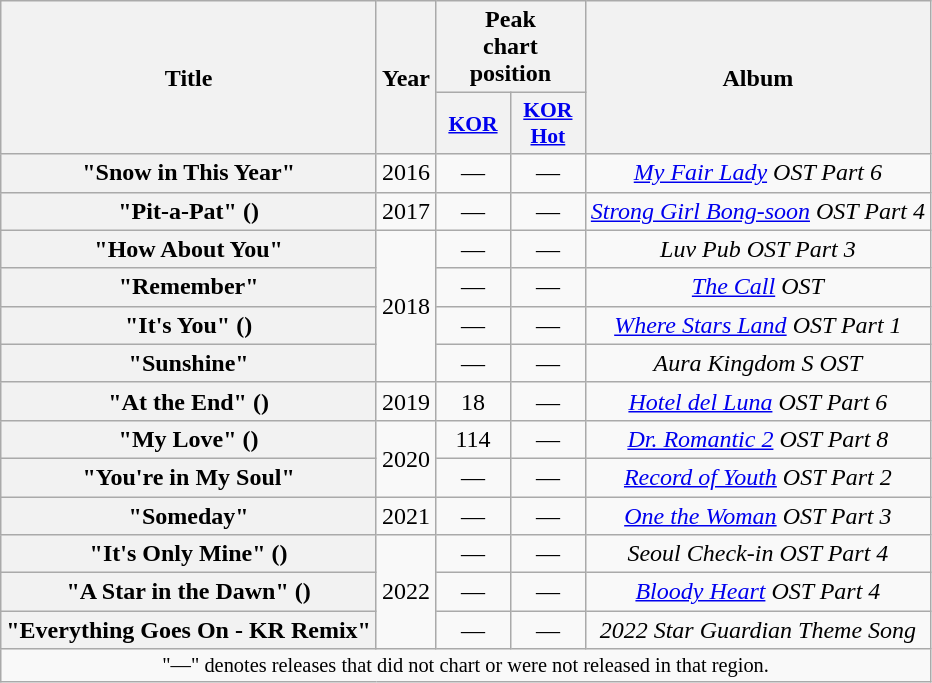<table class="wikitable plainrowheaders" style="text-align:center;">
<tr>
<th scope="col" rowspan="2">Title</th>
<th scope="col" rowspan="2">Year</th>
<th scope="col" colspan="2">Peak<br>chart<br>position</th>
<th scope="col" rowspan="2">Album</th>
</tr>
<tr>
<th scope="col" style="width:3em;font-size:90%;"><a href='#'>KOR</a><br></th>
<th scope="col" style="width:3em;font-size:90%;"><a href='#'>KOR<br>Hot</a></th>
</tr>
<tr>
<th scope="row">"Snow in This Year"<br></th>
<td>2016</td>
<td>—</td>
<td>—</td>
<td><em><a href='#'>My Fair Lady</a> OST Part 6</em></td>
</tr>
<tr>
<th scope="row">"Pit-a-Pat" ()</th>
<td>2017</td>
<td>—</td>
<td>—</td>
<td><em><a href='#'>Strong Girl Bong-soon</a> OST Part 4</em></td>
</tr>
<tr>
<th scope="row">"How About You"</th>
<td rowspan="4">2018</td>
<td>—</td>
<td>—</td>
<td><em>Luv Pub OST Part 3</em></td>
</tr>
<tr>
<th scope="row">"Remember"<br></th>
<td>—</td>
<td>—</td>
<td><em><a href='#'>The Call</a> OST</em></td>
</tr>
<tr>
<th scope="row">"It's You" ()</th>
<td>—</td>
<td>—</td>
<td><em><a href='#'>Where Stars Land</a> OST Part 1</em></td>
</tr>
<tr>
<th scope="row">"Sunshine"</th>
<td>—</td>
<td>—</td>
<td><em>Aura Kingdom S OST</em></td>
</tr>
<tr>
<th scope="row">"At the End" ()</th>
<td>2019</td>
<td>18</td>
<td>—</td>
<td><em><a href='#'>Hotel del Luna</a> OST Part 6</em></td>
</tr>
<tr>
<th scope="row">"My Love" ()</th>
<td rowspan="2">2020</td>
<td>114</td>
<td>—</td>
<td><em><a href='#'>Dr. Romantic 2</a> OST Part 8</em></td>
</tr>
<tr>
<th scope="row">"You're in My Soul"</th>
<td>—</td>
<td>—</td>
<td><em><a href='#'>Record of Youth</a> OST Part 2</em></td>
</tr>
<tr>
<th scope="row">"Someday"</th>
<td>2021</td>
<td>—</td>
<td>—</td>
<td><em><a href='#'>One the Woman</a> OST Part 3</em></td>
</tr>
<tr>
<th scope="row">"It's Only Mine" ()</th>
<td rowspan="3">2022</td>
<td>—</td>
<td>—</td>
<td><em>Seoul Check-in OST Part 4</em></td>
</tr>
<tr>
<th scope="row">"A Star in the Dawn" ()</th>
<td>—</td>
<td>—</td>
<td><em><a href='#'>Bloody Heart</a> OST Part 4</em></td>
</tr>
<tr>
<th scope="row">"Everything Goes On - KR Remix"</th>
<td>—</td>
<td>—</td>
<td><em>2022 Star Guardian Theme Song</em></td>
</tr>
<tr>
<td colspan="6" style="font-size:85%;">"—" denotes releases that did not chart or were not released in that region.</td>
</tr>
</table>
